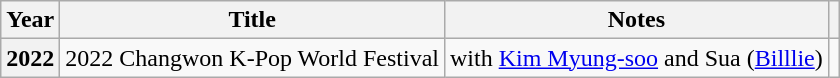<table class="wikitable plainrowheaders">
<tr>
<th scope="col">Year</th>
<th scope="col">Title</th>
<th scope="col">Notes</th>
<th scope="col" class="unsortable"></th>
</tr>
<tr>
<th scope="row">2022</th>
<td>2022 Changwon K-Pop World Festival</td>
<td>with  <a href='#'>Kim Myung-soo</a> and Sua (<a href='#'>Billlie</a>)</td>
<td></td>
</tr>
</table>
